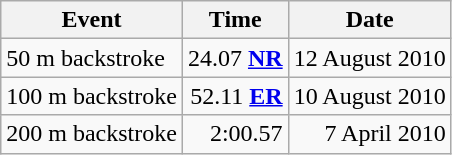<table class="wikitable" |]>
<tr>
<th>Event</th>
<th>Time</th>
<th>Date</th>
</tr>
<tr>
<td>50 m backstroke</td>
<td align=right>24.07  <strong><a href='#'>NR</a></strong></td>
<td align=right>12 August 2010</td>
</tr>
<tr>
<td>100 m backstroke</td>
<td align=right>52.11 <strong><a href='#'>ER</a></strong></td>
<td align=right>10 August 2010</td>
</tr>
<tr>
<td>200 m backstroke</td>
<td align=right>2:00.57</td>
<td align=right>7 April 2010</td>
</tr>
</table>
